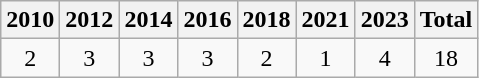<table class="wikitable" style="text-align:center">
<tr>
<th>2010</th>
<th>2012</th>
<th>2014</th>
<th>2016</th>
<th>2018</th>
<th>2021</th>
<th>2023</th>
<th>Total</th>
</tr>
<tr>
<td>2</td>
<td>3</td>
<td>3</td>
<td>3</td>
<td>2</td>
<td>1</td>
<td>4</td>
<td>18</td>
</tr>
</table>
